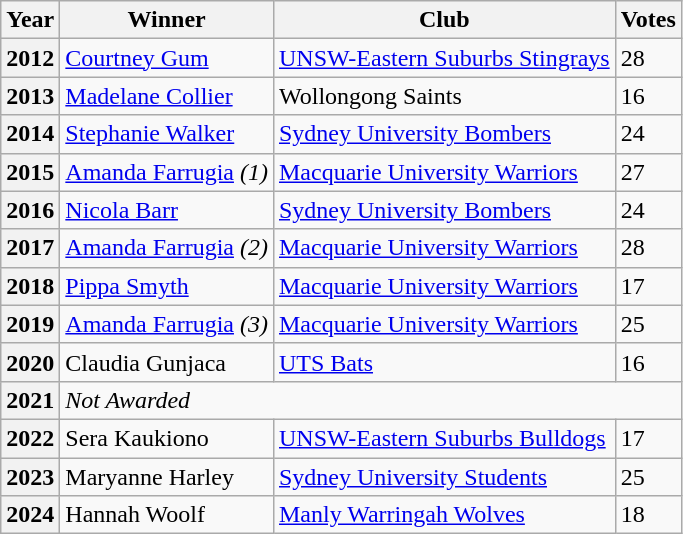<table class="wikitable">
<tr>
<th>Year</th>
<th>Winner</th>
<th>Club</th>
<th>Votes</th>
</tr>
<tr>
<th>2012</th>
<td><a href='#'>Courtney Gum</a></td>
<td><a href='#'>UNSW-Eastern Suburbs Stingrays</a></td>
<td>28</td>
</tr>
<tr>
<th>2013</th>
<td><a href='#'>Madelane Collier</a></td>
<td>Wollongong Saints</td>
<td>16</td>
</tr>
<tr>
<th>2014</th>
<td><a href='#'>Stephanie Walker</a></td>
<td><a href='#'>Sydney University Bombers</a></td>
<td>24</td>
</tr>
<tr>
<th>2015</th>
<td><a href='#'>Amanda Farrugia</a> <em>(1)</em></td>
<td><a href='#'>Macquarie University Warriors</a></td>
<td>27</td>
</tr>
<tr>
<th>2016</th>
<td><a href='#'>Nicola Barr</a></td>
<td><a href='#'>Sydney University Bombers</a></td>
<td>24</td>
</tr>
<tr>
<th>2017</th>
<td><a href='#'>Amanda Farrugia</a> <em>(2)</em></td>
<td><a href='#'>Macquarie University Warriors</a></td>
<td>28</td>
</tr>
<tr>
<th>2018</th>
<td><a href='#'>Pippa Smyth</a></td>
<td><a href='#'>Macquarie University Warriors</a></td>
<td>17</td>
</tr>
<tr>
<th>2019</th>
<td><a href='#'>Amanda Farrugia</a> <em>(3)</em></td>
<td><a href='#'>Macquarie University Warriors</a></td>
<td>25</td>
</tr>
<tr>
<th>2020</th>
<td>Claudia Gunjaca</td>
<td><a href='#'>UTS Bats</a></td>
<td>16</td>
</tr>
<tr>
<th>2021</th>
<td colspan="3"><em>Not Awarded</em></td>
</tr>
<tr>
<th>2022</th>
<td>Sera Kaukiono</td>
<td><a href='#'>UNSW-Eastern Suburbs Bulldogs</a></td>
<td>17</td>
</tr>
<tr>
<th>2023</th>
<td>Maryanne Harley</td>
<td><a href='#'>Sydney University Students</a></td>
<td>25</td>
</tr>
<tr>
<th>2024</th>
<td>Hannah Woolf</td>
<td><a href='#'>Manly Warringah Wolves</a></td>
<td>18</td>
</tr>
</table>
